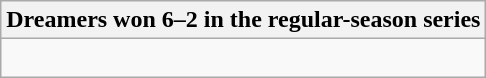<table class="wikitable collapsible collapsed">
<tr>
<th>Dreamers won 6–2 in the regular-season series</th>
</tr>
<tr>
<td><br>






</td>
</tr>
</table>
